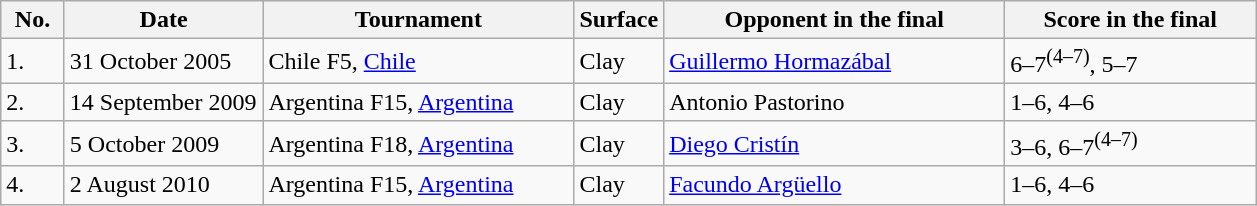<table class="wikitable">
<tr>
<th width=35>No.</th>
<th width=125>Date</th>
<th width=200>Tournament</th>
<th width=50>Surface</th>
<th width=220>Opponent in the final</th>
<th width=160>Score in the final</th>
</tr>
<tr>
<td>1.</td>
<td>31 October 2005</td>
<td>Chile F5, <a href='#'>Chile</a></td>
<td>Clay</td>
<td> <a href='#'>Guillermo Hormazábal</a></td>
<td>6–7<sup>(4–7)</sup>, 5–7</td>
</tr>
<tr>
<td>2.</td>
<td>14 September 2009</td>
<td>Argentina F15, <a href='#'>Argentina</a></td>
<td>Clay</td>
<td> Antonio Pastorino</td>
<td>1–6, 4–6</td>
</tr>
<tr>
<td>3.</td>
<td>5 October 2009</td>
<td>Argentina F18, <a href='#'>Argentina</a></td>
<td>Clay</td>
<td> <a href='#'>Diego Cristín</a></td>
<td>3–6, 6–7<sup>(4–7)</sup></td>
</tr>
<tr>
<td>4.</td>
<td>2 August 2010</td>
<td>Argentina F15, <a href='#'>Argentina</a></td>
<td>Clay</td>
<td> <a href='#'>Facundo Argüello</a></td>
<td>1–6, 4–6</td>
</tr>
</table>
